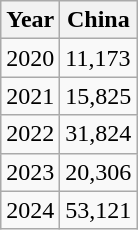<table class="wikitable">
<tr>
<th>Year</th>
<th>China</th>
</tr>
<tr>
<td>2020</td>
<td>11,173</td>
</tr>
<tr>
<td>2021</td>
<td>15,825</td>
</tr>
<tr>
<td>2022</td>
<td>31,824</td>
</tr>
<tr>
<td>2023</td>
<td>20,306</td>
</tr>
<tr>
<td>2024</td>
<td>53,121</td>
</tr>
</table>
